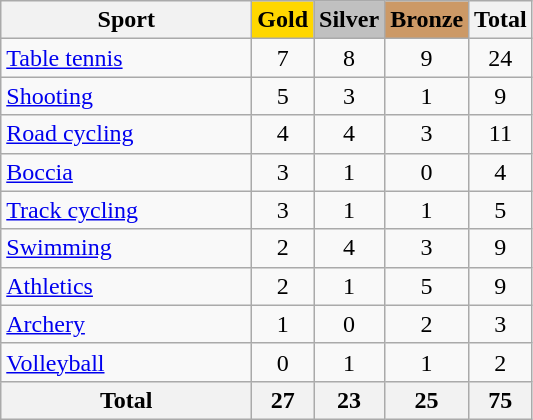<table class="wikitable sortable plainrowheaders" border="1" style="text-align:center;">
<tr>
<th scope="col" style="width:10em;">Sport</th>
<th scope="col" style="background-color:gold; font-weight:bold;">Gold</th>
<th scope="col" style="background-color:silver; font-weight:bold;">Silver</th>
<th scope="col" style="background-color:#cc9966; font-weight:bold;">Bronze</th>
<th scope="col">Total</th>
</tr>
<tr>
<td align=left> <a href='#'>Table tennis</a></td>
<td>7</td>
<td>8</td>
<td>9</td>
<td>24</td>
</tr>
<tr>
<td align=left> <a href='#'>Shooting</a></td>
<td>5</td>
<td>3</td>
<td>1</td>
<td>9</td>
</tr>
<tr>
<td align=left> <a href='#'>Road cycling</a></td>
<td>4</td>
<td>4</td>
<td>3</td>
<td>11</td>
</tr>
<tr>
<td align=left> <a href='#'>Boccia</a></td>
<td>3</td>
<td>1</td>
<td>0</td>
<td>4</td>
</tr>
<tr>
<td align=left> <a href='#'>Track cycling</a></td>
<td>3</td>
<td>1</td>
<td>1</td>
<td>5</td>
</tr>
<tr>
<td align=left> <a href='#'>Swimming</a></td>
<td>2</td>
<td>4</td>
<td>3</td>
<td>9</td>
</tr>
<tr>
<td align=left> <a href='#'>Athletics</a></td>
<td>2</td>
<td>1</td>
<td>5</td>
<td>9</td>
</tr>
<tr>
<td align=left> <a href='#'>Archery</a></td>
<td>1</td>
<td>0</td>
<td>2</td>
<td>3</td>
</tr>
<tr>
<td align=left> <a href='#'>Volleyball</a></td>
<td>0</td>
<td>1</td>
<td>1</td>
<td>2</td>
</tr>
<tr align=center>
<th>Total</th>
<th>27</th>
<th>23</th>
<th>25</th>
<th>75</th>
</tr>
</table>
